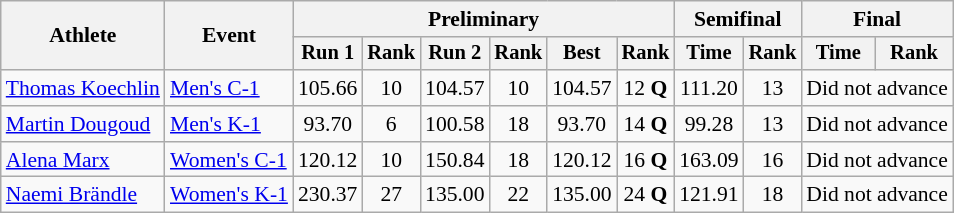<table class="wikitable" style="font-size:90%">
<tr>
<th rowspan=2>Athlete</th>
<th rowspan=2>Event</th>
<th colspan=6>Preliminary</th>
<th colspan=2>Semifinal</th>
<th colspan=2>Final</th>
</tr>
<tr style="font-size:95%">
<th>Run 1</th>
<th>Rank</th>
<th>Run 2</th>
<th>Rank</th>
<th>Best</th>
<th>Rank</th>
<th>Time</th>
<th>Rank</th>
<th>Time</th>
<th>Rank</th>
</tr>
<tr align=center>
<td align=left><a href='#'>Thomas Koechlin</a></td>
<td align=left><a href='#'>Men's C-1</a></td>
<td>105.66</td>
<td>10</td>
<td>104.57</td>
<td>10</td>
<td>104.57</td>
<td>12 <strong>Q</strong></td>
<td>111.20</td>
<td>13</td>
<td colspan="2">Did not advance</td>
</tr>
<tr align=center>
<td align=left><a href='#'>Martin Dougoud</a></td>
<td align=left><a href='#'>Men's K-1</a></td>
<td>93.70</td>
<td>6</td>
<td>100.58</td>
<td>18</td>
<td>93.70</td>
<td>14 <strong>Q</strong></td>
<td>99.28</td>
<td>13</td>
<td colspan="2">Did not advance</td>
</tr>
<tr align=center>
<td align=left><a href='#'>Alena Marx</a></td>
<td align=left><a href='#'>Women's C-1</a></td>
<td>120.12</td>
<td>10</td>
<td>150.84</td>
<td>18</td>
<td>120.12</td>
<td>16 <strong>Q</strong></td>
<td>163.09</td>
<td>16</td>
<td colspan="2">Did not advance</td>
</tr>
<tr align=center>
<td align=left><a href='#'>Naemi Brändle</a></td>
<td align=left><a href='#'>Women's K-1</a></td>
<td>230.37</td>
<td>27</td>
<td>135.00</td>
<td>22</td>
<td>135.00</td>
<td>24 <strong>Q</strong></td>
<td>121.91</td>
<td>18</td>
<td colspan="2">Did not advance</td>
</tr>
</table>
